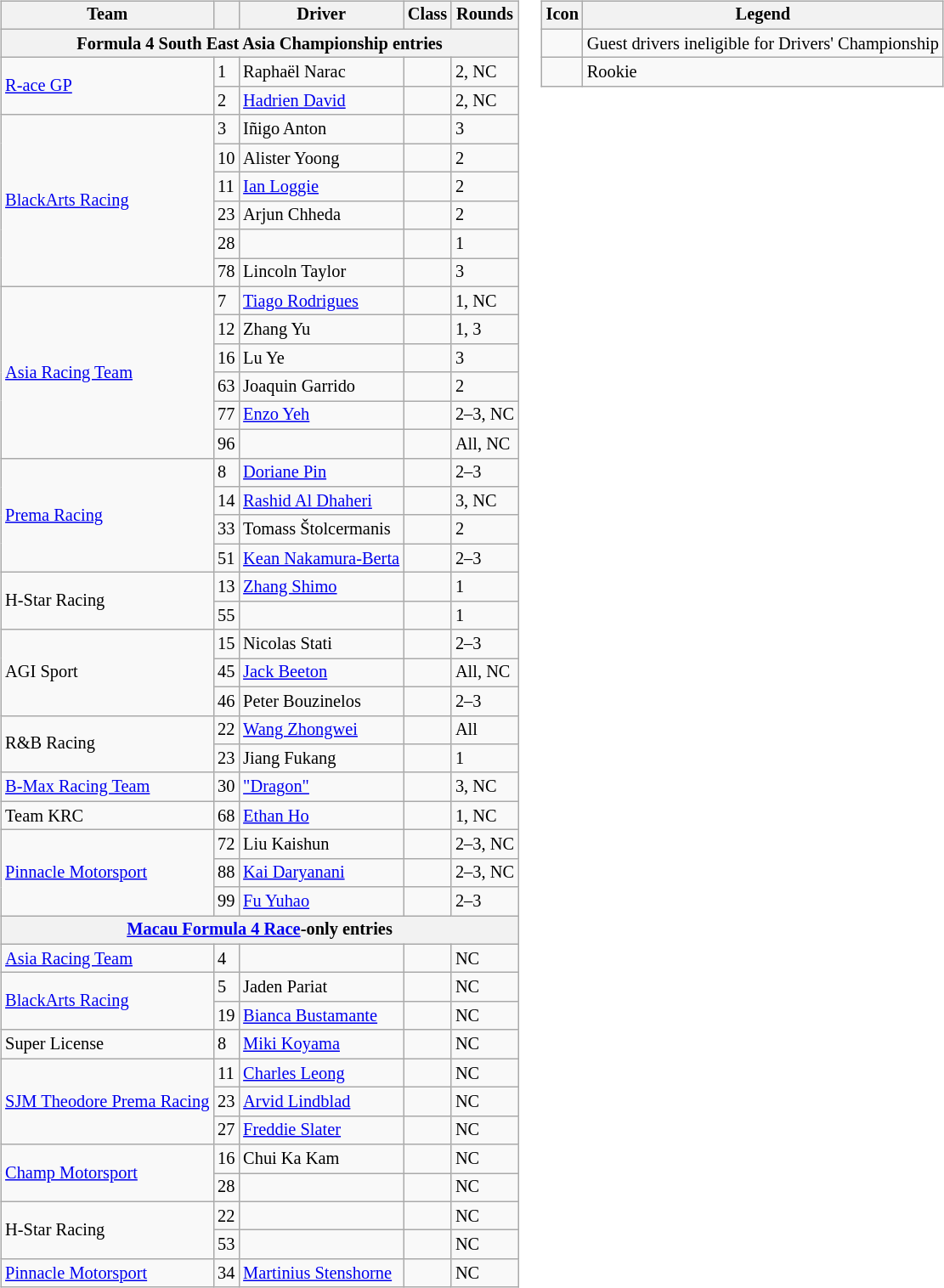<table>
<tr>
<td><br><table class="wikitable" style="font-size: 85%">
<tr>
<th>Team</th>
<th></th>
<th>Driver</th>
<th>Class</th>
<th>Rounds</th>
</tr>
<tr>
<th colspan=5>Formula 4 South East Asia Championship entries</th>
</tr>
<tr>
<td rowspan=2> <a href='#'>R-ace GP</a></td>
<td>1</td>
<td> Raphaël Narac</td>
<td></td>
<td>2, NC</td>
</tr>
<tr>
<td>2</td>
<td> <a href='#'>Hadrien David</a></td>
<td></td>
<td>2, NC</td>
</tr>
<tr>
<td rowspan=6> <a href='#'>BlackArts Racing</a></td>
<td>3</td>
<td> Iñigo Anton</td>
<td style="text-align:center"></td>
<td>3</td>
</tr>
<tr>
<td>10</td>
<td> Alister Yoong</td>
<td></td>
<td>2</td>
</tr>
<tr>
<td>11</td>
<td> <a href='#'>Ian Loggie</a></td>
<td></td>
<td>2</td>
</tr>
<tr>
<td>23</td>
<td> Arjun Chheda</td>
<td style="text-align:center"></td>
<td>2</td>
</tr>
<tr>
<td>28</td>
<td> </td>
<td style="text-align:center"></td>
<td>1</td>
</tr>
<tr>
<td>78</td>
<td> Lincoln Taylor</td>
<td style="text-align:center"></td>
<td>3</td>
</tr>
<tr>
<td rowspan=6> <a href='#'>Asia Racing Team</a></td>
<td>7</td>
<td> <a href='#'>Tiago Rodrigues</a></td>
<td></td>
<td>1, NC</td>
</tr>
<tr>
<td>12</td>
<td> Zhang Yu</td>
<td style="text-align:center"></td>
<td>1, 3</td>
</tr>
<tr>
<td>16</td>
<td> Lu Ye</td>
<td></td>
<td>3</td>
</tr>
<tr>
<td>63</td>
<td> Joaquin Garrido</td>
<td style="text-align:center"></td>
<td>2</td>
</tr>
<tr>
<td>77</td>
<td> <a href='#'>Enzo Yeh</a></td>
<td style="text-align:center"></td>
<td nowrap>2–3, NC</td>
</tr>
<tr>
<td>96</td>
<td> </td>
<td style="text-align:center"></td>
<td nowrap>All, NC</td>
</tr>
<tr>
<td rowspan=4> <a href='#'>Prema Racing</a></td>
<td>8</td>
<td> <a href='#'>Doriane Pin</a></td>
<td style="text-align:center"></td>
<td>2–3</td>
</tr>
<tr>
<td>14</td>
<td> <a href='#'>Rashid Al Dhaheri</a></td>
<td></td>
<td>3, NC</td>
</tr>
<tr>
<td>33</td>
<td> Tomass Štolcermanis</td>
<td style="text-align:center"></td>
<td>2</td>
</tr>
<tr>
<td>51</td>
<td nowrap> <a href='#'>Kean Nakamura-Berta</a></td>
<td style="text-align:center"></td>
<td>2–3</td>
</tr>
<tr>
<td rowspan=2> H-Star Racing</td>
<td>13</td>
<td> <a href='#'>Zhang Shimo</a></td>
<td></td>
<td>1</td>
</tr>
<tr>
<td>55</td>
<td> </td>
<td></td>
<td>1</td>
</tr>
<tr>
<td rowspan=3> AGI Sport</td>
<td>15</td>
<td> Nicolas Stati</td>
<td style="text-align:center"></td>
<td>2–3</td>
</tr>
<tr>
<td>45</td>
<td> <a href='#'>Jack Beeton</a></td>
<td></td>
<td>All, NC</td>
</tr>
<tr>
<td>46</td>
<td> Peter Bouzinelos</td>
<td style="text-align:center"></td>
<td>2–3</td>
</tr>
<tr>
<td rowspan=2> R&B Racing</td>
<td>22</td>
<td> <a href='#'>Wang Zhongwei</a></td>
<td></td>
<td>All</td>
</tr>
<tr>
<td>23</td>
<td> Jiang Fukang</td>
<td></td>
<td>1</td>
</tr>
<tr>
<td> <a href='#'>B-Max Racing Team</a></td>
<td>30</td>
<td> <a href='#'>"Dragon"</a></td>
<td></td>
<td>3, NC</td>
</tr>
<tr>
<td> Team KRC</td>
<td>68</td>
<td> <a href='#'>Ethan Ho</a></td>
<td></td>
<td>1, NC</td>
</tr>
<tr>
<td rowspan=3> <a href='#'>Pinnacle Motorsport</a></td>
<td>72</td>
<td> Liu Kaishun</td>
<td></td>
<td>2–3, NC</td>
</tr>
<tr>
<td>88</td>
<td> <a href='#'>Kai Daryanani</a></td>
<td></td>
<td>2–3, NC</td>
</tr>
<tr>
<td>99</td>
<td> <a href='#'>Fu Yuhao</a></td>
<td style="text-align:center"></td>
<td>2–3</td>
</tr>
<tr>
<th colspan=5><a href='#'>Macau Formula 4 Race</a>-only entries</th>
</tr>
<tr>
<td> <a href='#'>Asia Racing Team</a></td>
<td>4</td>
<td> </td>
<td></td>
<td>NC</td>
</tr>
<tr>
<td rowspan=2> <a href='#'>BlackArts Racing</a></td>
<td>5</td>
<td> Jaden Pariat</td>
<td></td>
<td>NC</td>
</tr>
<tr>
<td>19</td>
<td> <a href='#'>Bianca Bustamante</a></td>
<td></td>
<td>NC</td>
</tr>
<tr>
<td> Super License</td>
<td>8</td>
<td> <a href='#'>Miki Koyama</a></td>
<td></td>
<td>NC</td>
</tr>
<tr>
<td rowspan=3 nowrap> <a href='#'>SJM Theodore Prema Racing</a></td>
<td>11</td>
<td> <a href='#'>Charles Leong</a></td>
<td></td>
<td>NC</td>
</tr>
<tr>
<td>23</td>
<td> <a href='#'>Arvid Lindblad</a></td>
<td></td>
<td>NC</td>
</tr>
<tr>
<td>27</td>
<td> <a href='#'>Freddie Slater</a></td>
<td></td>
<td>NC</td>
</tr>
<tr>
<td rowspan=2> <a href='#'>Champ Motorsport</a></td>
<td>16</td>
<td> Chui Ka Kam</td>
<td></td>
<td>NC</td>
</tr>
<tr>
<td>28</td>
<td> </td>
<td style="text-align:center"></td>
<td>NC</td>
</tr>
<tr>
<td rowspan=2> H-Star Racing</td>
<td>22</td>
<td> </td>
<td></td>
<td>NC</td>
</tr>
<tr>
<td>53</td>
<td> </td>
<td></td>
<td>NC</td>
</tr>
<tr>
<td> <a href='#'>Pinnacle Motorsport</a></td>
<td>34</td>
<td> <a href='#'>Martinius Stenshorne</a></td>
<td></td>
<td>NC</td>
</tr>
</table>
</td>
<td style="vertical-align:top"><br><table class="wikitable" style="font-size: 85%;">
<tr>
<th>Icon</th>
<th>Legend</th>
</tr>
<tr>
<td style="text-align:center"></td>
<td>Guest drivers ineligible for Drivers' Championship</td>
</tr>
<tr>
<td style="text-align:center"></td>
<td>Rookie</td>
</tr>
</table>
</td>
</tr>
</table>
